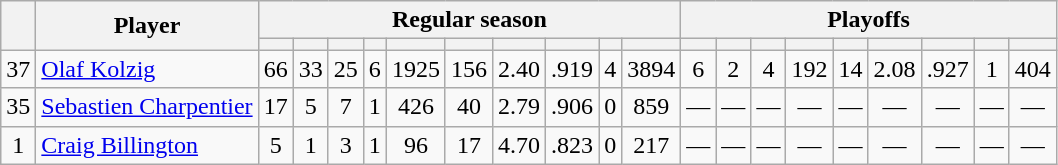<table class="wikitable plainrowheaders" style="text-align:center;">
<tr>
<th scope="col" rowspan="2"></th>
<th scope="col" rowspan="2">Player</th>
<th scope=colgroup colspan=10>Regular season</th>
<th scope=colgroup colspan=9>Playoffs</th>
</tr>
<tr>
<th scope="col"></th>
<th scope="col"></th>
<th scope="col"></th>
<th scope="col"></th>
<th scope="col"></th>
<th scope="col"></th>
<th scope="col"></th>
<th scope="col"></th>
<th scope="col"></th>
<th scope="col"></th>
<th scope="col"></th>
<th scope="col"></th>
<th scope="col"></th>
<th scope="col"></th>
<th scope="col"></th>
<th scope="col"></th>
<th scope="col"></th>
<th scope="col"></th>
<th scope="col"></th>
</tr>
<tr>
<td scope="row">37</td>
<td align="left"><a href='#'>Olaf Kolzig</a></td>
<td>66</td>
<td>33</td>
<td>25</td>
<td>6</td>
<td>1925</td>
<td>156</td>
<td>2.40</td>
<td>.919</td>
<td>4</td>
<td>3894</td>
<td>6</td>
<td>2</td>
<td>4</td>
<td>192</td>
<td>14</td>
<td>2.08</td>
<td>.927</td>
<td>1</td>
<td>404</td>
</tr>
<tr>
<td scope="row">35</td>
<td align="left"><a href='#'>Sebastien Charpentier</a></td>
<td>17</td>
<td>5</td>
<td>7</td>
<td>1</td>
<td>426</td>
<td>40</td>
<td>2.79</td>
<td>.906</td>
<td>0</td>
<td>859</td>
<td>—</td>
<td>—</td>
<td>—</td>
<td>—</td>
<td>—</td>
<td>—</td>
<td>—</td>
<td>—</td>
<td>—</td>
</tr>
<tr>
<td scope="row">1</td>
<td align="left"><a href='#'>Craig Billington</a></td>
<td>5</td>
<td>1</td>
<td>3</td>
<td>1</td>
<td>96</td>
<td>17</td>
<td>4.70</td>
<td>.823</td>
<td>0</td>
<td>217</td>
<td>—</td>
<td>—</td>
<td>—</td>
<td>—</td>
<td>—</td>
<td>—</td>
<td>—</td>
<td>—</td>
<td>—</td>
</tr>
</table>
